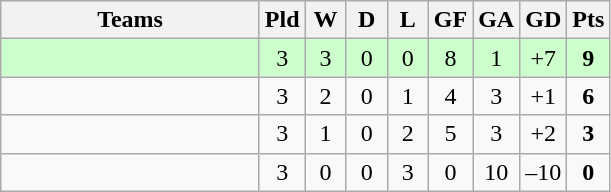<table class="wikitable" style="text-align: center;">
<tr>
<th width=165>Teams</th>
<th width=20>Pld</th>
<th width=20>W</th>
<th width=20>D</th>
<th width=20>L</th>
<th width=20>GF</th>
<th width=20>GA</th>
<th width=20>GD</th>
<th width=20>Pts</th>
</tr>
<tr align=center style="background:#ccffcc;">
<td style="text-align:left;"></td>
<td>3</td>
<td>3</td>
<td>0</td>
<td>0</td>
<td>8</td>
<td>1</td>
<td>+7</td>
<td><strong>9</strong></td>
</tr>
<tr align=center>
<td style="text-align:left;"></td>
<td>3</td>
<td>2</td>
<td>0</td>
<td>1</td>
<td>4</td>
<td>3</td>
<td>+1</td>
<td><strong>6</strong></td>
</tr>
<tr align=center>
<td style="text-align:left;"></td>
<td>3</td>
<td>1</td>
<td>0</td>
<td>2</td>
<td>5</td>
<td>3</td>
<td>+2</td>
<td><strong>3</strong></td>
</tr>
<tr align=center>
<td style="text-align:left;"></td>
<td>3</td>
<td>0</td>
<td>0</td>
<td>3</td>
<td>0</td>
<td>10</td>
<td>–10</td>
<td><strong>0</strong></td>
</tr>
</table>
